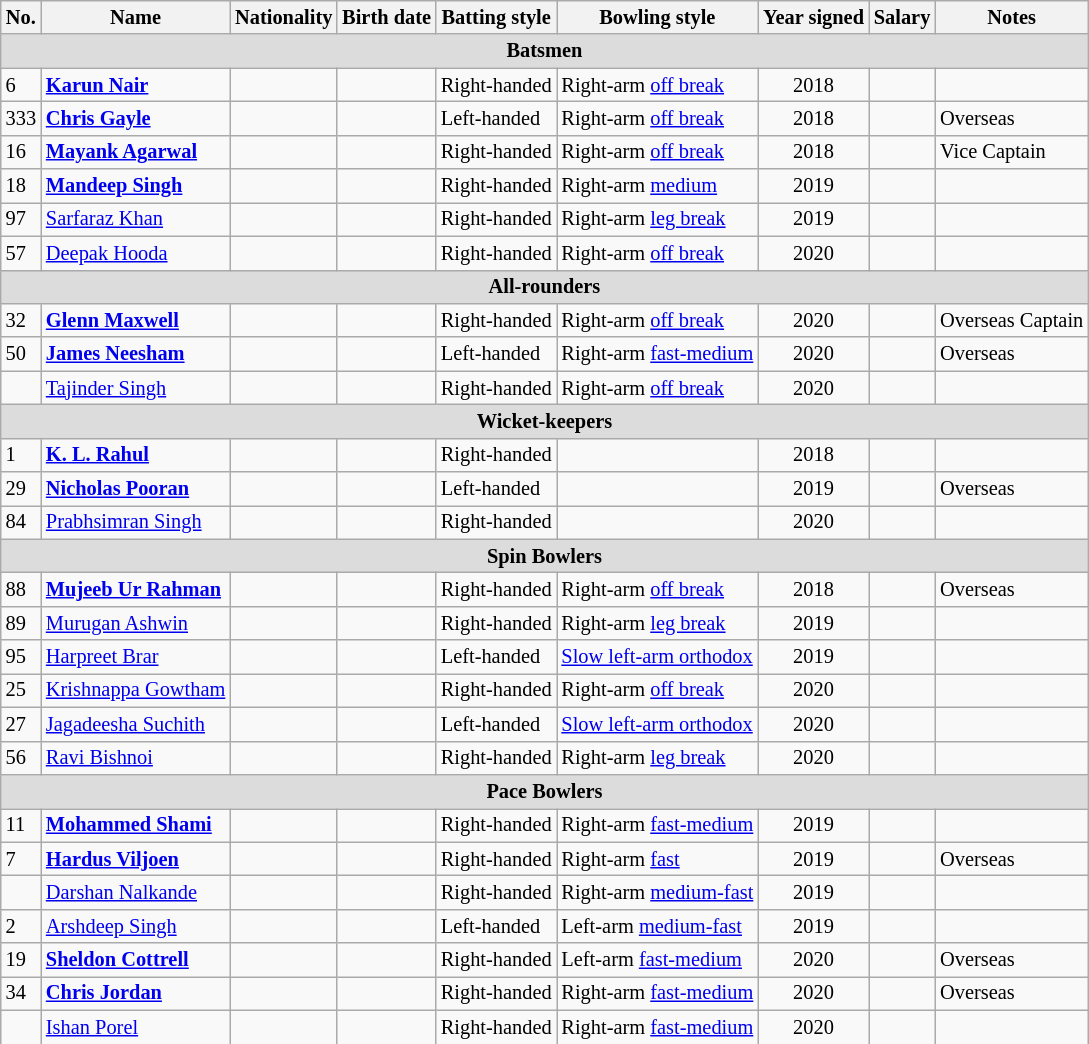<table class="wikitable"  style="font-size:85%;">
<tr>
<th>No.</th>
<th>Name</th>
<th>Nationality</th>
<th>Birth date</th>
<th>Batting style</th>
<th>Bowling style</th>
<th>Year signed</th>
<th>Salary</th>
<th>Notes</th>
</tr>
<tr>
<th colspan="9"  style="background:#dcdcdc; text-align:center;">Batsmen</th>
</tr>
<tr>
<td>6</td>
<td><strong><a href='#'>Karun Nair</a></strong></td>
<td></td>
<td></td>
<td>Right-handed</td>
<td>Right-arm <a href='#'>off break</a></td>
<td style="text-align:center;">2018</td>
<td style="text-align:right;"></td>
<td></td>
</tr>
<tr>
<td>333</td>
<td><strong><a href='#'>Chris Gayle</a></strong></td>
<td></td>
<td></td>
<td>Left-handed</td>
<td>Right-arm <a href='#'>off break</a></td>
<td style="text-align:center;">2018</td>
<td style="text-align:right;"></td>
<td>Overseas</td>
</tr>
<tr>
<td>16</td>
<td><strong><a href='#'>Mayank Agarwal</a></strong></td>
<td></td>
<td></td>
<td>Right-handed</td>
<td>Right-arm <a href='#'>off break</a></td>
<td style="text-align:center;">2018</td>
<td style="text-align:right;"></td>
<td>Vice Captain</td>
</tr>
<tr>
<td>18</td>
<td><strong><a href='#'>Mandeep Singh</a></strong></td>
<td></td>
<td></td>
<td>Right-handed</td>
<td>Right-arm <a href='#'>medium</a></td>
<td style="text-align:center;">2019</td>
<td style="text-align:right;"></td>
<td></td>
</tr>
<tr>
<td>97</td>
<td><a href='#'>Sarfaraz Khan</a></td>
<td></td>
<td></td>
<td>Right-handed</td>
<td>Right-arm <a href='#'>leg break</a></td>
<td style="text-align:center;">2019</td>
<td style="text-align:right;"></td>
<td></td>
</tr>
<tr>
<td>57</td>
<td><a href='#'>Deepak Hooda</a></td>
<td></td>
<td></td>
<td>Right-handed</td>
<td>Right-arm <a href='#'>off break</a></td>
<td style="text-align:center;">2020</td>
<td style="text-align:right;"></td>
<td></td>
</tr>
<tr>
<th colspan="9"  style="background:#dcdcdc; text-align:center;">All-rounders</th>
</tr>
<tr>
<td>32</td>
<td><strong><a href='#'>Glenn Maxwell</a></strong></td>
<td></td>
<td></td>
<td>Right-handed</td>
<td>Right-arm <a href='#'>off break</a></td>
<td style="text-align:center;">2020</td>
<td style="text-align:right;"></td>
<td>Overseas Captain</td>
</tr>
<tr>
<td>50</td>
<td><strong><a href='#'>James Neesham</a></strong></td>
<td></td>
<td></td>
<td>Left-handed</td>
<td>Right-arm <a href='#'>fast-medium</a></td>
<td style="text-align:center;">2020</td>
<td style="text-align:right;"></td>
<td>Overseas</td>
</tr>
<tr>
<td></td>
<td><a href='#'>Tajinder Singh</a></td>
<td></td>
<td></td>
<td>Right-handed</td>
<td>Right-arm <a href='#'>off break</a></td>
<td style="text-align:center;">2020</td>
<td style="text-align:right;"></td>
<td></td>
</tr>
<tr>
<th colspan="9"  style="background:#dcdcdc; text-align:center;">Wicket-keepers</th>
</tr>
<tr>
<td>1</td>
<td><strong><a href='#'>K. L. Rahul</a></strong></td>
<td></td>
<td></td>
<td>Right-handed</td>
<td></td>
<td style="text-align:center;">2018</td>
<td style="text-align:right;"></td>
<td></td>
</tr>
<tr>
<td>29</td>
<td><strong><a href='#'>Nicholas Pooran</a></strong></td>
<td></td>
<td></td>
<td>Left-handed</td>
<td></td>
<td style="text-align:center;">2019</td>
<td style="text-align:right;"></td>
<td>Overseas</td>
</tr>
<tr>
<td>84</td>
<td><a href='#'>Prabhsimran Singh</a></td>
<td></td>
<td></td>
<td>Right-handed</td>
<td></td>
<td style="text-align:center;">2020</td>
<td style="text-align:right;"></td>
<td></td>
</tr>
<tr>
<th colspan="9"  style="background:#dcdcdc; text-align:center;">Spin Bowlers</th>
</tr>
<tr>
<td>88</td>
<td><strong><a href='#'>Mujeeb Ur Rahman</a></strong></td>
<td></td>
<td></td>
<td>Right-handed</td>
<td>Right-arm <a href='#'>off break</a></td>
<td style="text-align:center;">2018</td>
<td style="text-align:right;"></td>
<td>Overseas</td>
</tr>
<tr>
<td>89</td>
<td><a href='#'>Murugan Ashwin</a></td>
<td></td>
<td></td>
<td>Right-handed</td>
<td>Right-arm <a href='#'>leg break</a></td>
<td style="text-align:center;">2019</td>
<td style="text-align:right;"></td>
<td></td>
</tr>
<tr>
<td>95</td>
<td><a href='#'>Harpreet Brar</a></td>
<td></td>
<td></td>
<td>Left-handed</td>
<td><a href='#'>Slow left-arm orthodox</a></td>
<td style="text-align:center;">2019</td>
<td style="text-align:right;"></td>
<td></td>
</tr>
<tr>
<td>25</td>
<td><a href='#'>Krishnappa Gowtham</a></td>
<td></td>
<td></td>
<td>Right-handed</td>
<td>Right-arm <a href='#'>off break</a></td>
<td style="text-align:center;">2020</td>
<td style="text-align:right;"></td>
<td></td>
</tr>
<tr>
<td>27</td>
<td><a href='#'>Jagadeesha Suchith</a></td>
<td></td>
<td></td>
<td>Left-handed</td>
<td><a href='#'>Slow left-arm orthodox</a></td>
<td style="text-align:center;">2020</td>
<td style="text-align:right;"></td>
<td></td>
</tr>
<tr>
<td>56</td>
<td><a href='#'>Ravi Bishnoi</a></td>
<td></td>
<td></td>
<td>Right-handed</td>
<td>Right-arm <a href='#'>leg break</a></td>
<td style="text-align:center;">2020</td>
<td style="text-align:right;"></td>
<td></td>
</tr>
<tr>
<th colspan="9"  style="background:#dcdcdc; text-align:center;">Pace Bowlers</th>
</tr>
<tr>
<td>11</td>
<td><strong><a href='#'>Mohammed Shami</a></strong></td>
<td></td>
<td></td>
<td>Right-handed</td>
<td>Right-arm <a href='#'>fast-medium</a></td>
<td style="text-align:center;">2019</td>
<td style="text-align:right;"></td>
<td></td>
</tr>
<tr>
<td>7</td>
<td><strong><a href='#'>Hardus Viljoen</a></strong></td>
<td></td>
<td></td>
<td>Right-handed</td>
<td>Right-arm <a href='#'>fast</a></td>
<td style="text-align:center;">2019</td>
<td style="text-align:right;"></td>
<td>Overseas</td>
</tr>
<tr>
<td></td>
<td><a href='#'>Darshan Nalkande</a></td>
<td></td>
<td></td>
<td>Right-handed</td>
<td>Right-arm <a href='#'>medium-fast</a></td>
<td style="text-align:center;">2019</td>
<td style="text-align:right;"></td>
<td></td>
</tr>
<tr>
<td>2</td>
<td><a href='#'>Arshdeep Singh</a></td>
<td></td>
<td></td>
<td>Left-handed</td>
<td>Left-arm <a href='#'>medium-fast</a></td>
<td style="text-align:center;">2019</td>
<td style="text-align:right;"></td>
<td></td>
</tr>
<tr>
<td>19</td>
<td><strong><a href='#'>Sheldon Cottrell</a></strong></td>
<td></td>
<td></td>
<td>Right-handed</td>
<td>Left-arm <a href='#'>fast-medium</a></td>
<td style="text-align:center;">2020</td>
<td style="text-align:right;"></td>
<td>Overseas</td>
</tr>
<tr>
<td>34</td>
<td><strong><a href='#'>Chris Jordan</a></strong></td>
<td></td>
<td></td>
<td>Right-handed</td>
<td>Right-arm <a href='#'>fast-medium</a></td>
<td style="text-align:center;">2020</td>
<td style="text-align:right;"></td>
<td>Overseas</td>
</tr>
<tr>
<td></td>
<td><a href='#'>Ishan Porel</a></td>
<td></td>
<td></td>
<td>Right-handed</td>
<td>Right-arm <a href='#'>fast-medium</a></td>
<td style="text-align:center;">2020</td>
<td style="text-align:right;"></td>
<td></td>
</tr>
<tr>
</tr>
</table>
